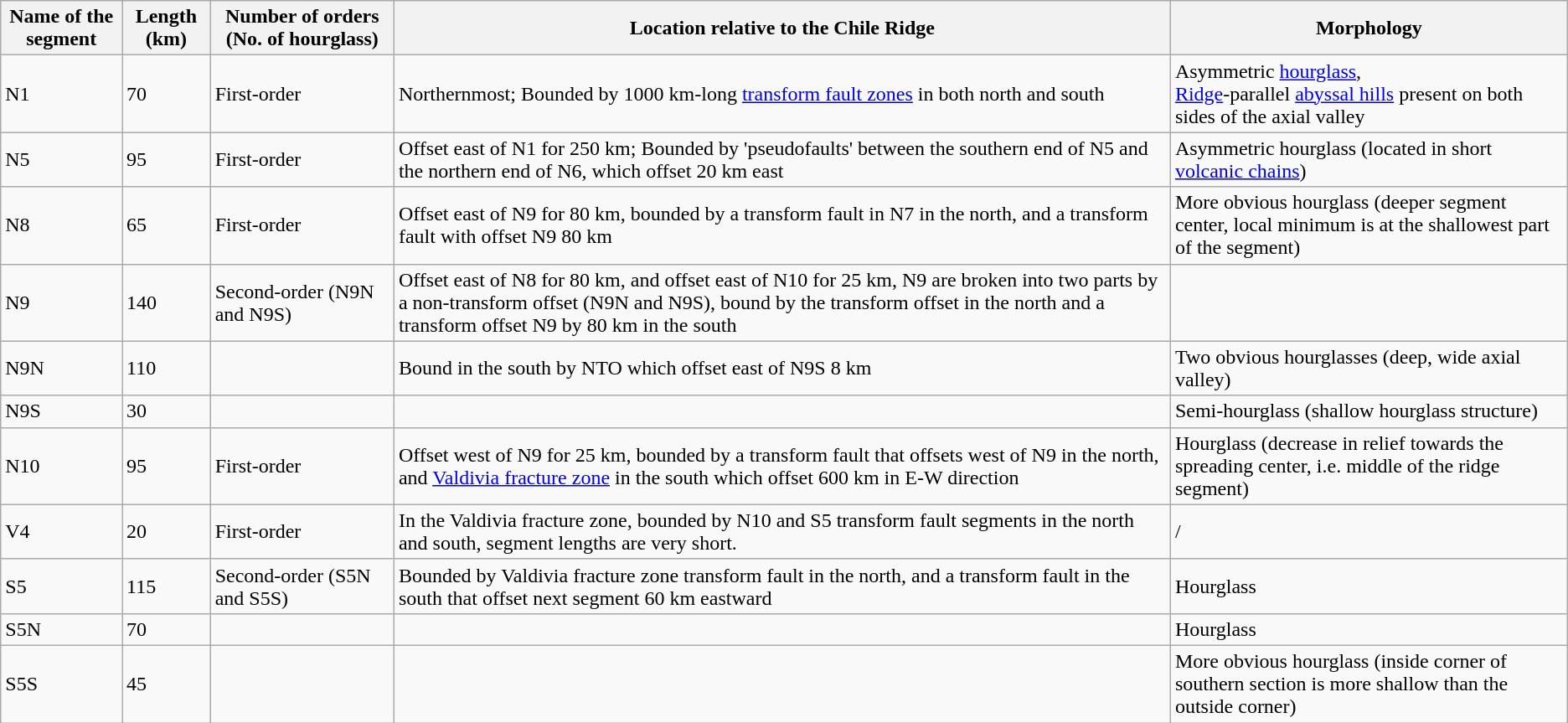<table class="wikitable">
<tr>
<th>Name of the segment</th>
<th>Length (km)</th>
<th>Number of orders (No. of hourglass)</th>
<th>Location relative to the Chile Ridge</th>
<th>Morphology</th>
</tr>
<tr>
<td>N1</td>
<td>70</td>
<td>First-order</td>
<td>Northernmost; Bounded by 1000 km-long <a href='#'>transform fault zones</a> in both north and south</td>
<td>Asymmetric <a href='#'>hourglass</a>,<br><a href='#'>Ridge</a>-parallel <a href='#'>abyssal hills</a> present on both sides of the axial valley</td>
</tr>
<tr>
<td>N5</td>
<td>95</td>
<td>First-order</td>
<td>Offset east of N1 for 250 km; Bounded by 'pseudofaults' between the southern end of N5 and the northern end of N6, which offset 20 km east</td>
<td>Asymmetric hourglass (located in short <a href='#'>volcanic chains</a>)</td>
</tr>
<tr>
<td>N8</td>
<td>65</td>
<td>First-order</td>
<td>Offset east of N9 for 80 km, bounded by a transform fault in N7 in the north, and a transform fault with offset N9 80 km</td>
<td>More obvious hourglass (deeper segment center, local minimum is at the shallowest part of the segment)</td>
</tr>
<tr>
<td>N9</td>
<td>140</td>
<td>Second-order (N9N and N9S)</td>
<td>Offset east of N8 for 80 km, and offset east of N10 for 25 km, N9 are broken into two parts by a non-transform offset (N9N and N9S), bound by the transform offset in the north and a transform offset N9 by 80 km in the south</td>
<td></td>
</tr>
<tr>
<td>N9N</td>
<td>110</td>
<td></td>
<td>Bound in the south by NTO which offset east of N9S 8 km</td>
<td>Two obvious hourglasses (deep, wide axial valley)</td>
</tr>
<tr>
<td>N9S</td>
<td>30</td>
<td></td>
<td></td>
<td>Semi-hourglass (shallow hourglass structure)</td>
</tr>
<tr>
<td>N10</td>
<td>95</td>
<td>First-order</td>
<td>Offset west of N9 for 25 km, bounded by a transform fault that offsets west of N9 in the north, and <a href='#'>Valdivia fracture zone</a> in the south which offset 600 km in E-W direction</td>
<td>Hourglass (decrease in relief towards the spreading center, i.e. middle of the ridge segment)</td>
</tr>
<tr>
<td>V4</td>
<td>20</td>
<td>First-order</td>
<td>In the Valdivia fracture zone, bounded by N10 and S5 transform fault segments in the north and south, segment lengths are very short.</td>
<td>/</td>
</tr>
<tr>
<td>S5</td>
<td>115</td>
<td>Second-order (S5N and S5S)</td>
<td>Bounded by Valdivia fracture zone transform fault in the north, and a transform fault in the south that offset next segment 60 km eastward</td>
<td>Hourglass</td>
</tr>
<tr>
<td>S5N</td>
<td>70</td>
<td></td>
<td></td>
<td>Hourglass</td>
</tr>
<tr>
<td>S5S</td>
<td>45</td>
<td></td>
<td></td>
<td>More obvious hourglass (inside corner of southern section is more shallow than the outside corner)</td>
</tr>
</table>
